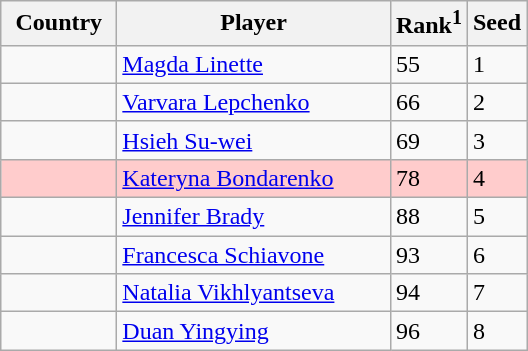<table class="sortable wikitable">
<tr>
<th width="70">Country</th>
<th width="175">Player</th>
<th>Rank<sup>1</sup></th>
<th>Seed</th>
</tr>
<tr>
<td></td>
<td><a href='#'>Magda Linette</a></td>
<td>55</td>
<td>1</td>
</tr>
<tr>
<td></td>
<td><a href='#'>Varvara Lepchenko</a></td>
<td>66</td>
<td>2</td>
</tr>
<tr>
<td></td>
<td><a href='#'>Hsieh Su-wei</a></td>
<td>69</td>
<td>3</td>
</tr>
<tr style="background:#fcc;">
<td></td>
<td><a href='#'>Kateryna Bondarenko</a></td>
<td>78</td>
<td>4</td>
</tr>
<tr>
<td></td>
<td><a href='#'>Jennifer Brady</a></td>
<td>88</td>
<td>5</td>
</tr>
<tr>
<td></td>
<td><a href='#'>Francesca Schiavone</a></td>
<td>93</td>
<td>6</td>
</tr>
<tr>
<td></td>
<td><a href='#'>Natalia Vikhlyantseva</a></td>
<td>94</td>
<td>7</td>
</tr>
<tr>
<td></td>
<td><a href='#'>Duan Yingying</a></td>
<td>96</td>
<td>8</td>
</tr>
</table>
